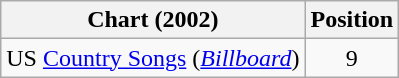<table class="wikitable sortable">
<tr>
<th scope="col">Chart (2002)</th>
<th scope="col">Position</th>
</tr>
<tr>
<td>US <a href='#'>Country Songs</a> (<em><a href='#'>Billboard</a></em>)</td>
<td align="center">9</td>
</tr>
</table>
